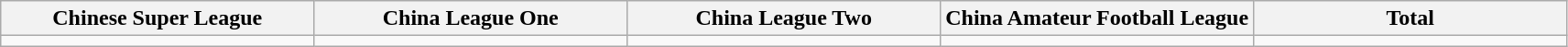<table class="wikitable">
<tr>
<th width="20%">Chinese Super League</th>
<th width="20%">China League One</th>
<th width="20%">China League Two</th>
<th width="20%">China Amateur Football League</th>
<th width="20%">Total</th>
</tr>
<tr>
<td></td>
<td></td>
<td></td>
<td></td>
<td></td>
</tr>
</table>
